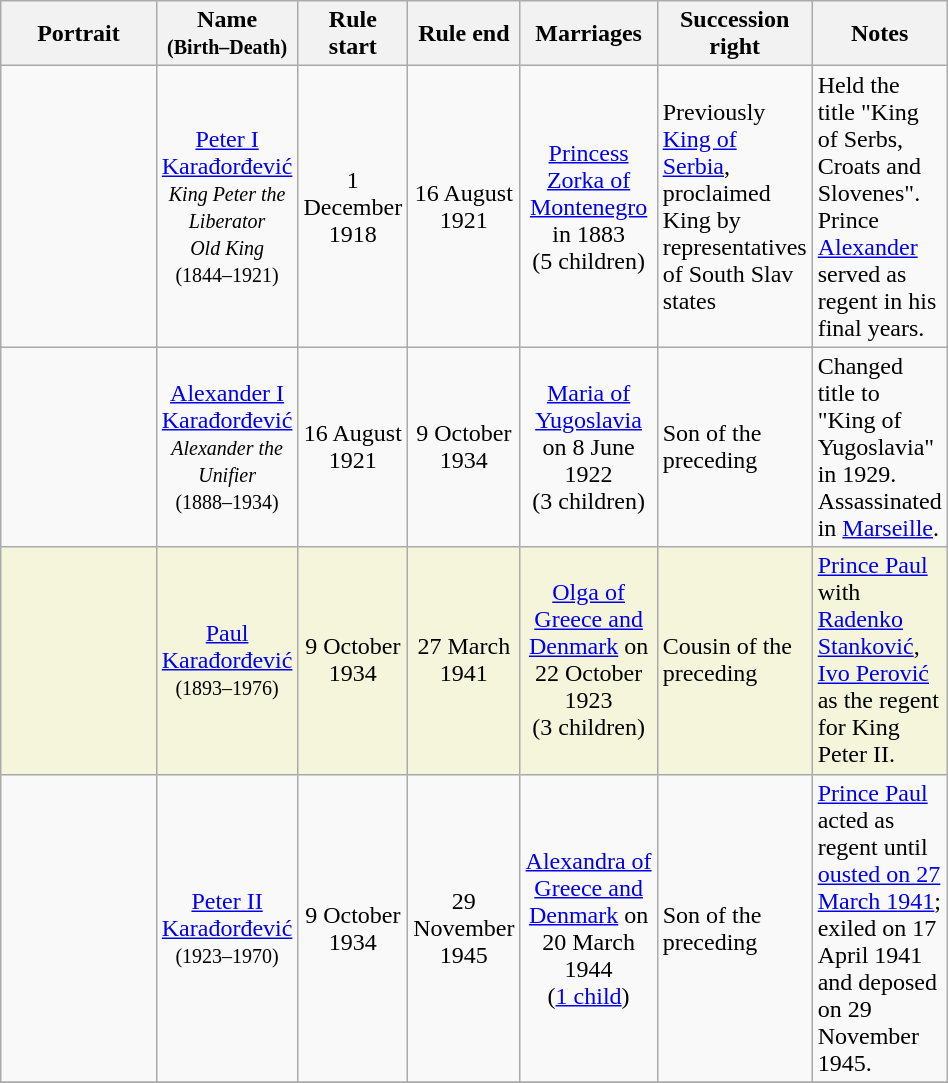<table style="text-align:center" class="wikitable" width=50%>
<tr>
<th width="20%">Portrait</th>
<th width=15%>Name<br><small>(Birth–Death)</small></th>
<th>Rule start</th>
<th>Rule end</th>
<th width="15%">Marriages</th>
<th width="10%">Succession right</th>
<th width=10%>Notes</th>
</tr>
<tr>
<td></td>
<td><a href='#'>Peter I Karađorđević</a><br><small><em>King Peter the Liberator</em></small><br><small><em>Old King</em></small> <br><small>(1844–1921)</small><br></td>
<td>1 December 1918</td>
<td>16 August 1921</td>
<td><a href='#'>Princess Zorka of Montenegro</a> in 1883<br>(5 children)</td>
<td align="left">Previously <a href='#'>King of Serbia</a>,<br>proclaimed King by representatives of South Slav states</td>
<td align="left">Held the title "King of Serbs, Croats and Slovenes". Prince <a href='#'>Alexander</a> served as regent in his final years.</td>
</tr>
<tr>
<td></td>
<td><a href='#'>Alexander I Karađorđević</a><br><small><em>Alexander the Unifier</em></small> <br><small>(1888–1934)</small></td>
<td>16 August 1921</td>
<td>9 October 1934</td>
<td><a href='#'>Maria of Yugoslavia</a> on 8 June 1922<br>(3 children)</td>
<td align="left">Son of the preceding</td>
<td align="left">Changed title to "King of Yugoslavia" in 1929.<br>Assassinated in <a href='#'>Marseille</a>.</td>
</tr>
<tr bgcolor="#F5F5DC">
<td></td>
<td><a href='#'>Paul Karađorđević</a><br><small>(1893–1976)</small></td>
<td>9 October 1934</td>
<td>27 March 1941</td>
<td><a href='#'>Olga of Greece and Denmark</a> on 22 October 1923<br>(3 children)</td>
<td align="left">Cousin of the preceding</td>
<td align="left"><a href='#'>Prince Paul</a> with <a href='#'>Radenko Stanković</a>, <a href='#'>Ivo Perović</a> as the regent for King Peter II.</td>
</tr>
<tr>
<td></td>
<td><a href='#'>Peter II Karađorđević</a><br><small>(1923–1970)</small></td>
<td>9 October 1934</td>
<td>29 November 1945</td>
<td><a href='#'>Alexandra of Greece and Denmark</a> on 20 March 1944<br>(<a href='#'>1 child</a>)</td>
<td align="left">Son of the preceding</td>
<td align="left"><a href='#'>Prince Paul</a> acted as regent until <a href='#'>ousted on 27 March 1941</a>; exiled on 17 April 1941 and deposed on 29 November 1945.</td>
</tr>
<tr>
</tr>
</table>
